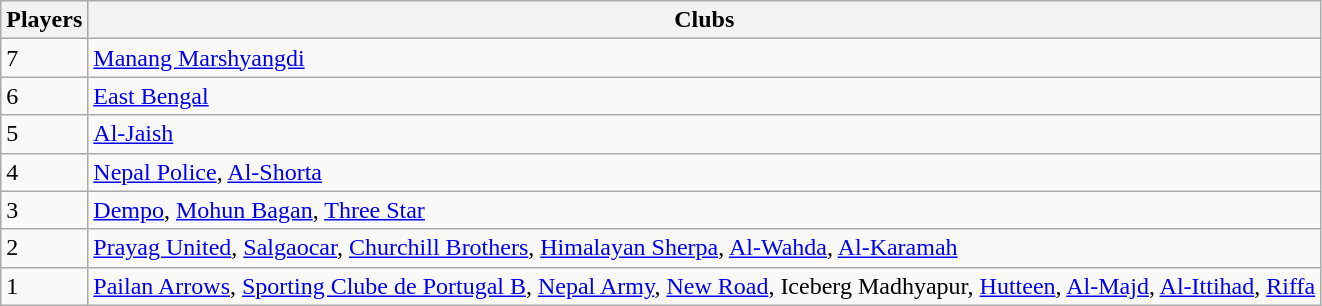<table class="wikitable">
<tr>
<th>Players</th>
<th>Clubs</th>
</tr>
<tr>
<td>7</td>
<td> <a href='#'>Manang Marshyangdi</a></td>
</tr>
<tr>
<td>6</td>
<td> <a href='#'>East Bengal</a></td>
</tr>
<tr>
<td>5</td>
<td> <a href='#'>Al-Jaish</a></td>
</tr>
<tr>
<td>4</td>
<td> <a href='#'>Nepal Police</a>,  <a href='#'>Al-Shorta</a></td>
</tr>
<tr>
<td>3</td>
<td> <a href='#'>Dempo</a>, <a href='#'>Mohun Bagan</a>,  <a href='#'>Three Star</a></td>
</tr>
<tr>
<td>2</td>
<td> <a href='#'>Prayag United</a>, <a href='#'>Salgaocar</a>, <a href='#'>Churchill Brothers</a>,  <a href='#'>Himalayan Sherpa</a>,  <a href='#'>Al-Wahda</a>, <a href='#'>Al-Karamah</a></td>
</tr>
<tr>
<td>1</td>
<td> <a href='#'>Pailan Arrows</a>,  <a href='#'>Sporting Clube de Portugal B</a>,  <a href='#'>Nepal Army</a>, <a href='#'>New Road</a>, Iceberg Madhyapur,  <a href='#'>Hutteen</a>, <a href='#'>Al-Majd</a>, <a href='#'>Al-Ittihad</a>,  <a href='#'>Riffa</a></td>
</tr>
</table>
